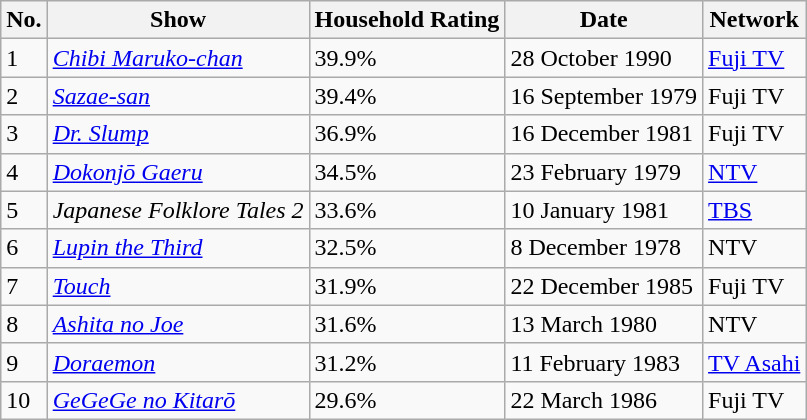<table class="wikitable">
<tr>
<th>No.</th>
<th>Show</th>
<th>Household Rating</th>
<th>Date</th>
<th>Network</th>
</tr>
<tr>
<td>1</td>
<td><em><a href='#'>Chibi Maruko-chan</a></em></td>
<td>39.9%</td>
<td>28 October 1990</td>
<td><a href='#'>Fuji TV</a></td>
</tr>
<tr>
<td>2</td>
<td><em><a href='#'>Sazae-san</a></em></td>
<td>39.4%</td>
<td>16 September 1979</td>
<td>Fuji TV</td>
</tr>
<tr>
<td>3</td>
<td><em><a href='#'>Dr. Slump</a></em></td>
<td>36.9%</td>
<td>16 December 1981</td>
<td>Fuji TV</td>
</tr>
<tr>
<td>4</td>
<td><em><a href='#'>Dokonjō Gaeru</a></em></td>
<td>34.5%</td>
<td>23 February 1979</td>
<td><a href='#'>NTV</a></td>
</tr>
<tr>
<td>5</td>
<td><em>Japanese Folklore Tales 2</em></td>
<td>33.6%</td>
<td>10 January 1981</td>
<td><a href='#'>TBS</a></td>
</tr>
<tr>
<td>6</td>
<td><em><a href='#'>Lupin the Third</a></em></td>
<td>32.5%</td>
<td>8 December 1978</td>
<td>NTV</td>
</tr>
<tr>
<td>7</td>
<td><a href='#'><em>Touch</em></a></td>
<td>31.9%</td>
<td>22 December 1985</td>
<td>Fuji TV</td>
</tr>
<tr>
<td>8</td>
<td><em><a href='#'>Ashita no Joe</a></em></td>
<td>31.6%</td>
<td>13 March 1980</td>
<td>NTV</td>
</tr>
<tr>
<td>9</td>
<td><em><a href='#'>Doraemon</a></em></td>
<td>31.2%</td>
<td>11 February 1983</td>
<td><a href='#'>TV Asahi</a></td>
</tr>
<tr>
<td>10</td>
<td><em><a href='#'>GeGeGe no Kitarō</a></em></td>
<td>29.6%</td>
<td>22 March 1986</td>
<td>Fuji TV</td>
</tr>
</table>
